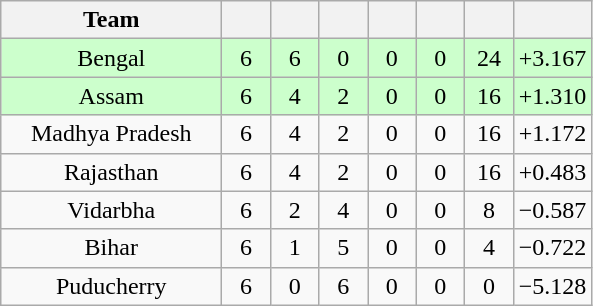<table class="wikitable" style="text-align:center">
<tr>
<th style="width:140px;">Team</th>
<th style="width:25px;"></th>
<th style="width:25px;"></th>
<th style="width:25px;"></th>
<th style="width:25px;"></th>
<th style="width:25px;"></th>
<th style="width:25px;"></th>
<th style="width:40px;"></th>
</tr>
<tr style="background:#cfc;">
<td>Bengal</td>
<td>6</td>
<td>6</td>
<td>0</td>
<td>0</td>
<td>0</td>
<td>24</td>
<td>+3.167</td>
</tr>
<tr style="background:#cfc;">
<td>Assam</td>
<td>6</td>
<td>4</td>
<td>2</td>
<td>0</td>
<td>0</td>
<td>16</td>
<td>+1.310</td>
</tr>
<tr>
<td>Madhya Pradesh</td>
<td>6</td>
<td>4</td>
<td>2</td>
<td>0</td>
<td>0</td>
<td>16</td>
<td>+1.172</td>
</tr>
<tr>
<td>Rajasthan</td>
<td>6</td>
<td>4</td>
<td>2</td>
<td>0</td>
<td>0</td>
<td>16</td>
<td>+0.483</td>
</tr>
<tr>
<td>Vidarbha</td>
<td>6</td>
<td>2</td>
<td>4</td>
<td>0</td>
<td>0</td>
<td>8</td>
<td>−0.587</td>
</tr>
<tr>
<td>Bihar</td>
<td>6</td>
<td>1</td>
<td>5</td>
<td>0</td>
<td>0</td>
<td>4</td>
<td>−0.722</td>
</tr>
<tr>
<td>Puducherry</td>
<td>6</td>
<td>0</td>
<td>6</td>
<td>0</td>
<td>0</td>
<td>0</td>
<td>−5.128</td>
</tr>
</table>
